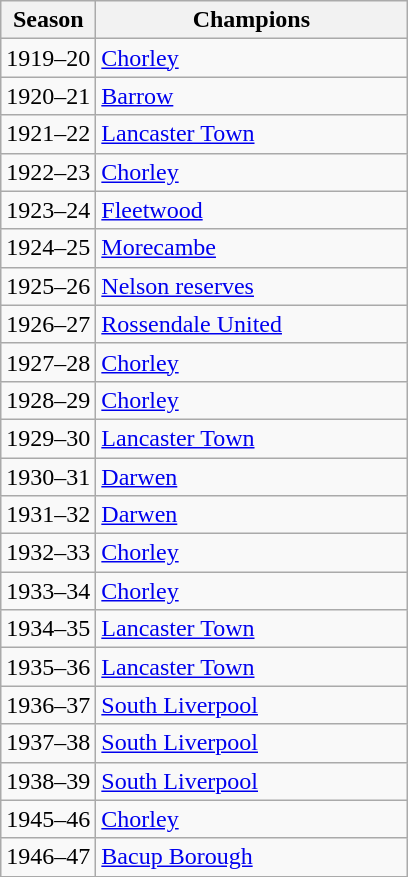<table class=wikitable>
<tr>
<th>Season</th>
<th width=200>Champions</th>
</tr>
<tr>
<td>1919–20</td>
<td><a href='#'>Chorley</a></td>
</tr>
<tr>
<td>1920–21</td>
<td><a href='#'>Barrow</a></td>
</tr>
<tr>
<td>1921–22</td>
<td><a href='#'>Lancaster Town</a></td>
</tr>
<tr>
<td>1922–23</td>
<td><a href='#'>Chorley</a></td>
</tr>
<tr>
<td>1923–24</td>
<td><a href='#'>Fleetwood</a></td>
</tr>
<tr>
<td>1924–25</td>
<td><a href='#'>Morecambe</a></td>
</tr>
<tr>
<td>1925–26</td>
<td><a href='#'>Nelson reserves</a></td>
</tr>
<tr>
<td>1926–27</td>
<td><a href='#'>Rossendale United</a></td>
</tr>
<tr>
<td>1927–28</td>
<td><a href='#'>Chorley</a></td>
</tr>
<tr>
<td>1928–29</td>
<td><a href='#'>Chorley</a></td>
</tr>
<tr>
<td>1929–30</td>
<td><a href='#'>Lancaster Town</a></td>
</tr>
<tr>
<td>1930–31</td>
<td><a href='#'>Darwen</a></td>
</tr>
<tr>
<td>1931–32</td>
<td><a href='#'>Darwen</a></td>
</tr>
<tr>
<td>1932–33</td>
<td><a href='#'>Chorley</a></td>
</tr>
<tr>
<td>1933–34</td>
<td><a href='#'>Chorley</a></td>
</tr>
<tr>
<td>1934–35</td>
<td><a href='#'>Lancaster Town</a></td>
</tr>
<tr>
<td>1935–36</td>
<td><a href='#'>Lancaster Town</a></td>
</tr>
<tr>
<td>1936–37</td>
<td><a href='#'>South Liverpool</a></td>
</tr>
<tr>
<td>1937–38</td>
<td><a href='#'>South Liverpool</a></td>
</tr>
<tr>
<td>1938–39</td>
<td><a href='#'>South Liverpool</a></td>
</tr>
<tr>
<td>1945–46</td>
<td><a href='#'>Chorley</a></td>
</tr>
<tr>
<td>1946–47</td>
<td><a href='#'>Bacup Borough</a></td>
</tr>
</table>
